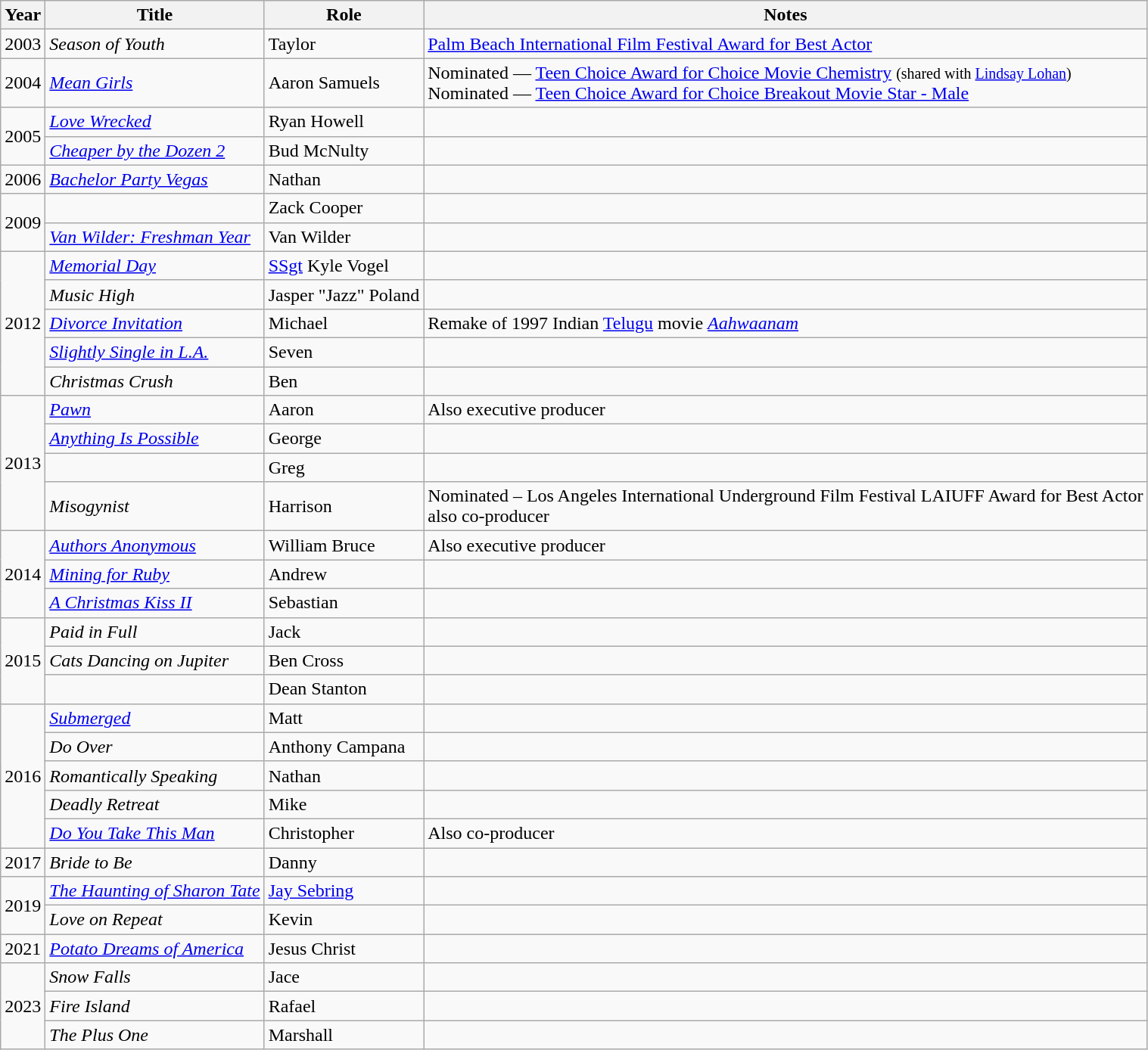<table class="wikitable">
<tr>
<th>Year</th>
<th>Title</th>
<th>Role</th>
<th class="unsortable">Notes</th>
</tr>
<tr>
<td>2003</td>
<td><em>Season of Youth</em></td>
<td>Taylor</td>
<td><a href='#'>Palm Beach International Film Festival Award for Best Actor</a></td>
</tr>
<tr>
<td>2004</td>
<td><em><a href='#'>Mean Girls</a></em></td>
<td>Aaron Samuels</td>
<td>Nominated — <a href='#'>Teen Choice Award for Choice Movie Chemistry</a> <small>(shared with <a href='#'>Lindsay Lohan</a>)</small><br>Nominated — <a href='#'>Teen Choice Award for Choice Breakout Movie Star - Male</a></td>
</tr>
<tr>
<td rowspan=2>2005</td>
<td><em><a href='#'>Love Wrecked</a></em></td>
<td>Ryan Howell</td>
<td></td>
</tr>
<tr>
<td><em><a href='#'>Cheaper by the Dozen 2</a></em></td>
<td>Bud McNulty</td>
<td></td>
</tr>
<tr>
<td>2006</td>
<td><em><a href='#'>Bachelor Party Vegas</a></em></td>
<td>Nathan</td>
<td></td>
</tr>
<tr>
<td rowspan=2>2009</td>
<td><em></em></td>
<td>Zack Cooper</td>
<td></td>
</tr>
<tr>
<td><em><a href='#'>Van Wilder: Freshman Year</a></em></td>
<td>Van Wilder</td>
<td></td>
</tr>
<tr>
<td rowspan=5>2012</td>
<td><em><a href='#'>Memorial Day</a></em></td>
<td><a href='#'>SSgt</a> Kyle Vogel</td>
<td></td>
</tr>
<tr>
<td><em>Music High</em></td>
<td>Jasper "Jazz" Poland</td>
<td></td>
</tr>
<tr>
<td><em><a href='#'>Divorce Invitation</a></em></td>
<td>Michael</td>
<td>Remake of 1997 Indian <a href='#'>Telugu</a> movie <em><a href='#'>Aahwaanam</a></em></td>
</tr>
<tr>
<td><em><a href='#'>Slightly Single in L.A.</a></em></td>
<td>Seven</td>
<td></td>
</tr>
<tr>
<td><em>Christmas Crush</em></td>
<td>Ben</td>
<td></td>
</tr>
<tr>
<td rowspan=4>2013</td>
<td><em><a href='#'>Pawn</a></em></td>
<td>Aaron</td>
<td>Also executive producer</td>
</tr>
<tr>
<td><em><a href='#'>Anything Is Possible</a></em></td>
<td>George</td>
<td></td>
</tr>
<tr>
<td><em></em></td>
<td>Greg</td>
<td></td>
</tr>
<tr>
<td><em>Misogynist</em></td>
<td>Harrison</td>
<td>Nominated – Los Angeles International Underground Film Festival LAIUFF Award for Best Actor<br>also co-producer</td>
</tr>
<tr>
<td rowspan=3>2014</td>
<td><em><a href='#'>Authors Anonymous</a></em></td>
<td>William Bruce</td>
<td>Also executive producer</td>
</tr>
<tr>
<td><em><a href='#'>Mining for Ruby</a></em></td>
<td>Andrew</td>
<td></td>
</tr>
<tr>
<td><em><a href='#'>A Christmas Kiss II</a></em></td>
<td>Sebastian</td>
<td></td>
</tr>
<tr>
<td rowspan=3>2015</td>
<td><em>Paid in Full</em></td>
<td>Jack</td>
<td></td>
</tr>
<tr>
<td><em>Cats Dancing on Jupiter</em></td>
<td>Ben Cross</td>
<td></td>
</tr>
<tr>
<td><em></em></td>
<td>Dean Stanton</td>
<td></td>
</tr>
<tr>
<td rowspan=5>2016</td>
<td><em><a href='#'>Submerged</a></em></td>
<td>Matt</td>
<td></td>
</tr>
<tr>
<td><em>Do Over</em></td>
<td>Anthony Campana</td>
<td></td>
</tr>
<tr>
<td><em>Romantically Speaking</em></td>
<td>Nathan</td>
<td></td>
</tr>
<tr>
<td><em>Deadly Retreat</em></td>
<td>Mike</td>
<td></td>
</tr>
<tr>
<td><em><a href='#'>Do You Take This Man</a></em></td>
<td>Christopher</td>
<td>Also co-producer</td>
</tr>
<tr>
<td>2017</td>
<td><em>Bride to Be</em></td>
<td>Danny</td>
<td></td>
</tr>
<tr>
<td rowspan=2>2019</td>
<td><em><a href='#'>The Haunting of Sharon Tate</a></em></td>
<td><a href='#'>Jay Sebring</a></td>
<td></td>
</tr>
<tr>
<td><em>Love on Repeat</em></td>
<td>Kevin</td>
<td></td>
</tr>
<tr>
<td>2021</td>
<td><em><a href='#'>Potato Dreams of America</a></em></td>
<td>Jesus Christ</td>
<td></td>
</tr>
<tr>
<td rowspan="3">2023</td>
<td><em>Snow Falls</em></td>
<td>Jace</td>
<td></td>
</tr>
<tr>
<td><em>Fire Island</em></td>
<td>Rafael</td>
<td></td>
</tr>
<tr>
<td><em>The Plus One</em></td>
<td>Marshall</td>
<td></td>
</tr>
</table>
